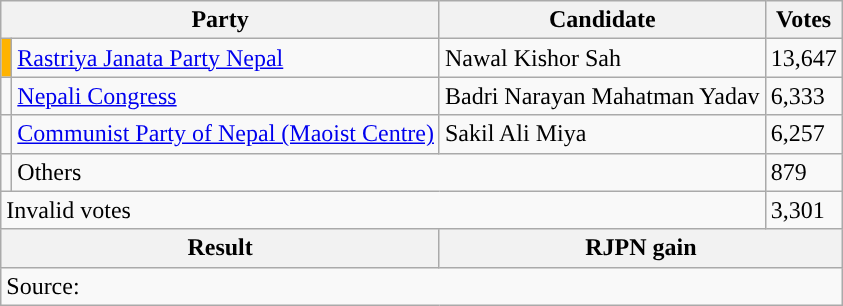<table class="wikitable">
<tr>
<th colspan="2">Party</th>
<th>Candidate</th>
<th>Votes</th>
</tr>
<tr>
<td style="background-color:#ffb300"></td>
<td><a href='#'>Rastriya Janata Party Nepal</a></td>
<td>Nawal Kishor Sah</td>
<td>13,647</td>
</tr>
<tr>
<td style="background-color:"></td>
<td><a href='#'>Nepali Congress</a></td>
<td>Badri Narayan Mahatman Yadav</td>
<td>6,333</td>
</tr>
<tr>
<td style="background-color:"></td>
<td><a href='#'>Communist Party of Nepal (Maoist Centre)</a></td>
<td>Sakil Ali Miya</td>
<td>6,257</td>
</tr>
<tr>
<td></td>
<td colspan="2">Others</td>
<td>879</td>
</tr>
<tr>
<td colspan="3">Invalid votes</td>
<td>3,301</td>
</tr>
<tr>
<th colspan="2">Result</th>
<th colspan="2">RJPN gain</th>
</tr>
<tr>
<td colspan="4">Source: </td>
</tr>
</table>
